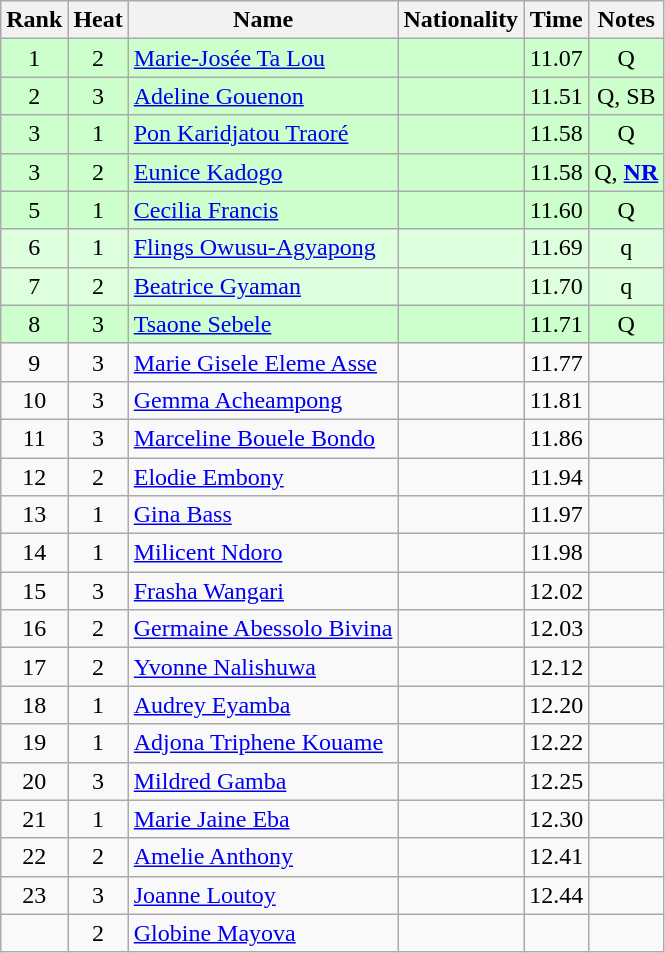<table class="wikitable sortable" style="text-align:center">
<tr>
<th>Rank</th>
<th>Heat</th>
<th>Name</th>
<th>Nationality</th>
<th>Time</th>
<th>Notes</th>
</tr>
<tr bgcolor=ccffcc>
<td>1</td>
<td>2</td>
<td align=left><a href='#'>Marie-Josée Ta Lou</a></td>
<td align=left></td>
<td>11.07</td>
<td>Q</td>
</tr>
<tr bgcolor=ccffcc>
<td>2</td>
<td>3</td>
<td align=left><a href='#'>Adeline Gouenon</a></td>
<td align=left></td>
<td>11.51</td>
<td>Q, SB</td>
</tr>
<tr bgcolor=ccffcc>
<td>3</td>
<td>1</td>
<td align=left><a href='#'>Pon Karidjatou Traoré</a></td>
<td align=left></td>
<td>11.58</td>
<td>Q</td>
</tr>
<tr bgcolor=ccffcc>
<td>3</td>
<td>2</td>
<td align=left><a href='#'>Eunice Kadogo</a></td>
<td align=left></td>
<td>11.58</td>
<td>Q, <strong><a href='#'>NR</a></strong></td>
</tr>
<tr bgcolor=ccffcc>
<td>5</td>
<td>1</td>
<td align=left><a href='#'>Cecilia Francis</a></td>
<td align=left></td>
<td>11.60</td>
<td>Q</td>
</tr>
<tr bgcolor=ddffdd>
<td>6</td>
<td>1</td>
<td align=left><a href='#'>Flings Owusu-Agyapong</a></td>
<td align=left></td>
<td>11.69</td>
<td>q</td>
</tr>
<tr bgcolor=ddffdd>
<td>7</td>
<td>2</td>
<td align=left><a href='#'>Beatrice Gyaman</a></td>
<td align=left></td>
<td>11.70</td>
<td>q</td>
</tr>
<tr bgcolor=ccffcc>
<td>8</td>
<td>3</td>
<td align=left><a href='#'>Tsaone Sebele</a></td>
<td align=left></td>
<td>11.71</td>
<td>Q</td>
</tr>
<tr>
<td>9</td>
<td>3</td>
<td align=left><a href='#'>Marie Gisele Eleme Asse</a></td>
<td align=left></td>
<td>11.77</td>
<td></td>
</tr>
<tr>
<td>10</td>
<td>3</td>
<td align=left><a href='#'>Gemma Acheampong</a></td>
<td align=left></td>
<td>11.81</td>
<td></td>
</tr>
<tr>
<td>11</td>
<td>3</td>
<td align=left><a href='#'>Marceline Bouele Bondo</a></td>
<td align=left></td>
<td>11.86</td>
<td></td>
</tr>
<tr>
<td>12</td>
<td>2</td>
<td align=left><a href='#'>Elodie Embony</a></td>
<td align=left></td>
<td>11.94</td>
<td></td>
</tr>
<tr>
<td>13</td>
<td>1</td>
<td align=left><a href='#'>Gina Bass</a></td>
<td align=left></td>
<td>11.97</td>
<td></td>
</tr>
<tr>
<td>14</td>
<td>1</td>
<td align=left><a href='#'>Milicent Ndoro</a></td>
<td align=left></td>
<td>11.98</td>
<td></td>
</tr>
<tr>
<td>15</td>
<td>3</td>
<td align=left><a href='#'>Frasha Wangari</a></td>
<td align=left></td>
<td>12.02</td>
<td></td>
</tr>
<tr>
<td>16</td>
<td>2</td>
<td align=left><a href='#'>Germaine Abessolo Bivina</a></td>
<td align=left></td>
<td>12.03</td>
<td></td>
</tr>
<tr>
<td>17</td>
<td>2</td>
<td align=left><a href='#'>Yvonne Nalishuwa</a></td>
<td align=left></td>
<td>12.12</td>
<td></td>
</tr>
<tr>
<td>18</td>
<td>1</td>
<td align=left><a href='#'>Audrey Eyamba</a></td>
<td align=left></td>
<td>12.20</td>
<td></td>
</tr>
<tr>
<td>19</td>
<td>1</td>
<td align=left><a href='#'>Adjona Triphene Kouame</a></td>
<td align=left></td>
<td>12.22</td>
<td></td>
</tr>
<tr>
<td>20</td>
<td>3</td>
<td align=left><a href='#'>Mildred Gamba</a></td>
<td align=left></td>
<td>12.25</td>
<td></td>
</tr>
<tr>
<td>21</td>
<td>1</td>
<td align=left><a href='#'>Marie Jaine Eba</a></td>
<td align=left></td>
<td>12.30</td>
<td></td>
</tr>
<tr>
<td>22</td>
<td>2</td>
<td align=left><a href='#'>Amelie Anthony</a></td>
<td align=left></td>
<td>12.41</td>
<td></td>
</tr>
<tr>
<td>23</td>
<td>3</td>
<td align=left><a href='#'>Joanne Loutoy</a></td>
<td align=left></td>
<td>12.44</td>
<td></td>
</tr>
<tr>
<td></td>
<td>2</td>
<td align=left><a href='#'>Globine Mayova</a></td>
<td align=left></td>
<td></td>
<td></td>
</tr>
</table>
